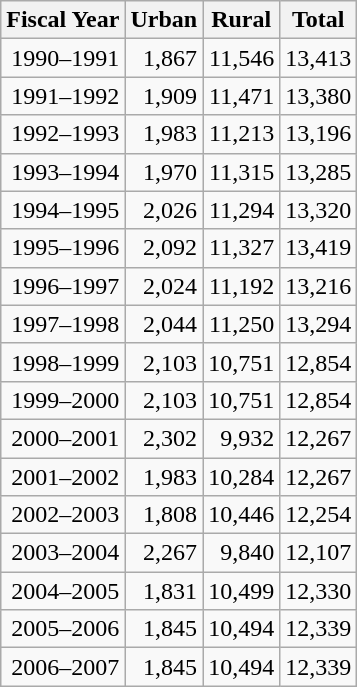<table class="wikitable">
<tr>
<th>Fiscal Year</th>
<th>Urban</th>
<th>Rural</th>
<th>Total</th>
</tr>
<tr align=right>
<td>1990–1991</td>
<td>1,867</td>
<td>11,546</td>
<td>13,413</td>
</tr>
<tr align=right>
<td>1991–1992</td>
<td>1,909</td>
<td>11,471</td>
<td>13,380</td>
</tr>
<tr align=right>
<td>1992–1993</td>
<td>1,983</td>
<td>11,213</td>
<td>13,196</td>
</tr>
<tr align=right>
<td>1993–1994</td>
<td>1,970</td>
<td>11,315</td>
<td>13,285</td>
</tr>
<tr align=right>
<td>1994–1995</td>
<td>2,026</td>
<td>11,294</td>
<td>13,320</td>
</tr>
<tr align=right>
<td>1995–1996</td>
<td>2,092</td>
<td>11,327</td>
<td>13,419</td>
</tr>
<tr align=right>
<td>1996–1997</td>
<td>2,024</td>
<td>11,192</td>
<td>13,216</td>
</tr>
<tr align=right>
<td>1997–1998</td>
<td>2,044</td>
<td>11,250</td>
<td>13,294</td>
</tr>
<tr align=right>
<td>1998–1999</td>
<td>2,103</td>
<td>10,751</td>
<td>12,854</td>
</tr>
<tr align=right>
<td>1999–2000</td>
<td>2,103</td>
<td>10,751</td>
<td>12,854</td>
</tr>
<tr align=right>
<td>2000–2001</td>
<td>2,302</td>
<td>9,932</td>
<td>12,267</td>
</tr>
<tr align=right>
<td>2001–2002</td>
<td>1,983</td>
<td>10,284</td>
<td>12,267</td>
</tr>
<tr align=right>
<td>2002–2003</td>
<td>1,808</td>
<td>10,446</td>
<td>12,254</td>
</tr>
<tr align=right>
<td>2003–2004</td>
<td>2,267</td>
<td>9,840</td>
<td>12,107</td>
</tr>
<tr align=right>
<td>2004–2005</td>
<td>1,831</td>
<td>10,499</td>
<td>12,330</td>
</tr>
<tr align=right>
<td>2005–2006</td>
<td>1,845</td>
<td>10,494</td>
<td>12,339</td>
</tr>
<tr align=right>
<td>2006–2007</td>
<td>1,845</td>
<td>10,494</td>
<td>12,339</td>
</tr>
</table>
